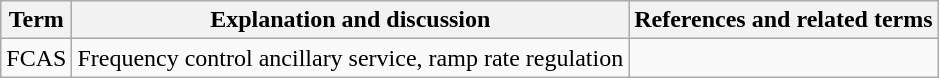<table class="wikitable">
<tr>
<th>Term</th>
<th>Explanation and discussion</th>
<th>References and related terms</th>
</tr>
<tr>
<td>FCAS</td>
<td>Frequency control ancillary service, ramp rate regulation</td>
</tr>
</table>
